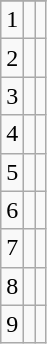<table class="wikitable" style="display: inline-table;">
<tr align="center">
</tr>
<tr align="center">
<td>1</td>
<td></td>
<td></td>
</tr>
<tr align="center">
<td>2</td>
<td></td>
<td></td>
</tr>
<tr align="center">
<td>3</td>
<td></td>
<td></td>
</tr>
<tr align="center">
<td>4</td>
<td></td>
<td></td>
</tr>
<tr align="center">
<td>5</td>
<td></td>
<td></td>
</tr>
<tr align="center">
<td>6</td>
<td></td>
<td></td>
</tr>
<tr align="center">
<td>7</td>
<td></td>
<td></td>
</tr>
<tr align="center">
<td>8</td>
<td></td>
<td></td>
</tr>
<tr align="center">
<td>9</td>
<td></td>
<td></td>
</tr>
</table>
